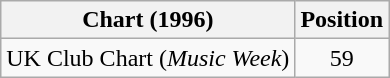<table class="wikitable sortable">
<tr>
<th>Chart (1996)</th>
<th>Position</th>
</tr>
<tr>
<td>UK Club Chart (<em>Music Week</em>)</td>
<td align="center">59</td>
</tr>
</table>
